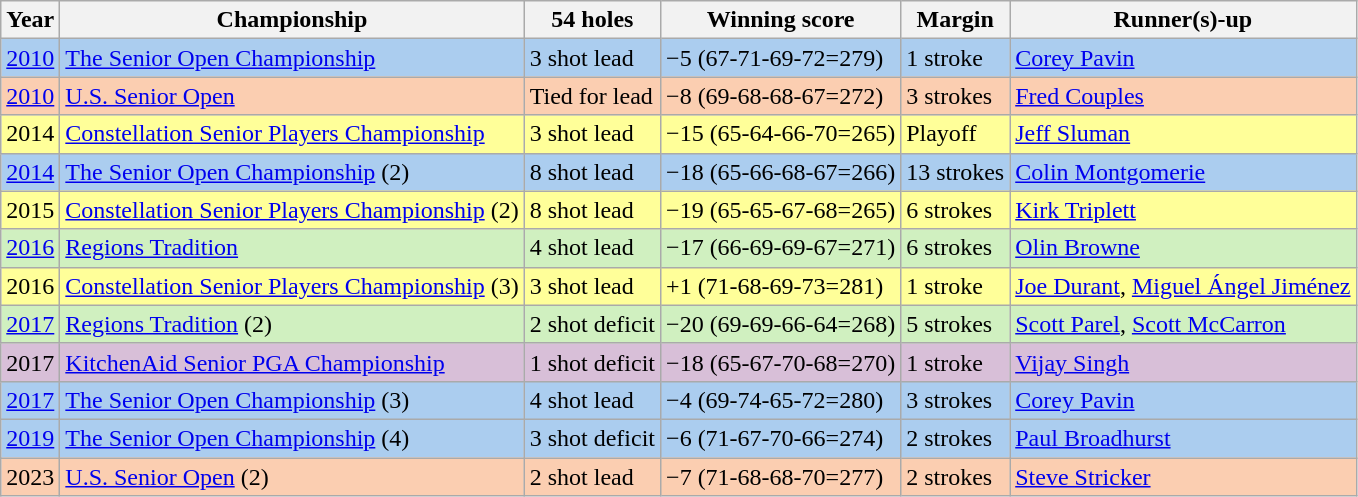<table class="wikitable">
<tr>
<th>Year</th>
<th>Championship</th>
<th>54 holes</th>
<th>Winning score</th>
<th>Margin</th>
<th>Runner(s)-up</th>
</tr>
<tr style="background:#ABCDEF;">
<td><a href='#'>2010</a></td>
<td><a href='#'>The Senior Open Championship</a></td>
<td>3 shot lead</td>
<td>−5 (67-71-69-72=279)</td>
<td>1 stroke</td>
<td> <a href='#'>Corey Pavin</a></td>
</tr>
<tr style="background:#FBCEB1;">
<td><a href='#'>2010</a></td>
<td><a href='#'>U.S. Senior Open</a></td>
<td>Tied for lead</td>
<td>−8 (69-68-68-67=272)</td>
<td>3 strokes</td>
<td> <a href='#'>Fred Couples</a></td>
</tr>
<tr style="background:#FFFF99;">
<td>2014</td>
<td><a href='#'>Constellation Senior Players Championship</a></td>
<td>3 shot lead</td>
<td>−15 (65-64-66-70=265)</td>
<td>Playoff</td>
<td> <a href='#'>Jeff Sluman</a></td>
</tr>
<tr style="background:#ABCDEF;">
<td><a href='#'>2014</a></td>
<td><a href='#'>The Senior Open Championship</a> (2)</td>
<td>8 shot lead</td>
<td>−18 (65-66-68-67=266)</td>
<td>13 strokes</td>
<td> <a href='#'>Colin Montgomerie</a></td>
</tr>
<tr style="background:#FFFF99;">
<td>2015</td>
<td><a href='#'>Constellation Senior Players Championship</a> (2)</td>
<td>8 shot lead</td>
<td>−19 (65-65-67-68=265)</td>
<td>6 strokes</td>
<td> <a href='#'>Kirk Triplett</a></td>
</tr>
<tr style="background:#D0F0C0;">
<td><a href='#'>2016</a></td>
<td><a href='#'>Regions Tradition</a></td>
<td>4 shot lead</td>
<td>−17 (66-69-69-67=271)</td>
<td>6 strokes</td>
<td> <a href='#'>Olin Browne</a></td>
</tr>
<tr style="background:#FFFF99;">
<td>2016</td>
<td><a href='#'>Constellation Senior Players Championship</a> (3)</td>
<td>3 shot lead</td>
<td>+1 (71-68-69-73=281)</td>
<td>1 stroke</td>
<td> <a href='#'>Joe Durant</a>,  <a href='#'>Miguel Ángel Jiménez</a></td>
</tr>
<tr style="background:#D0F0C0;">
<td><a href='#'>2017</a></td>
<td><a href='#'>Regions Tradition</a> (2)</td>
<td>2 shot deficit</td>
<td>−20 (69-69-66-64=268)</td>
<td>5 strokes</td>
<td> <a href='#'>Scott Parel</a>,  <a href='#'>Scott McCarron</a></td>
</tr>
<tr style="background:thistle;">
<td>2017</td>
<td><a href='#'>KitchenAid Senior PGA Championship</a></td>
<td>1 shot deficit</td>
<td>−18 (65-67-70-68=270)</td>
<td>1 stroke</td>
<td> <a href='#'>Vijay Singh</a></td>
</tr>
<tr style="background:#ABCDEF;">
<td><a href='#'>2017</a></td>
<td><a href='#'>The Senior Open Championship</a> (3)</td>
<td>4 shot lead</td>
<td>−4 (69-74-65-72=280)</td>
<td>3 strokes</td>
<td> <a href='#'>Corey Pavin</a></td>
</tr>
<tr style="background:#ABCDEF;">
<td><a href='#'>2019</a></td>
<td><a href='#'>The Senior Open Championship</a> (4)</td>
<td>3 shot deficit</td>
<td>−6 (71-67-70-66=274)</td>
<td>2 strokes</td>
<td> <a href='#'>Paul Broadhurst</a></td>
</tr>
<tr style="background:#FBCEB1;">
<td>2023</td>
<td><a href='#'>U.S. Senior Open</a> (2)</td>
<td>2 shot lead</td>
<td>−7 (71-68-68-70=277)</td>
<td>2 strokes</td>
<td> <a href='#'>Steve Stricker</a></td>
</tr>
</table>
